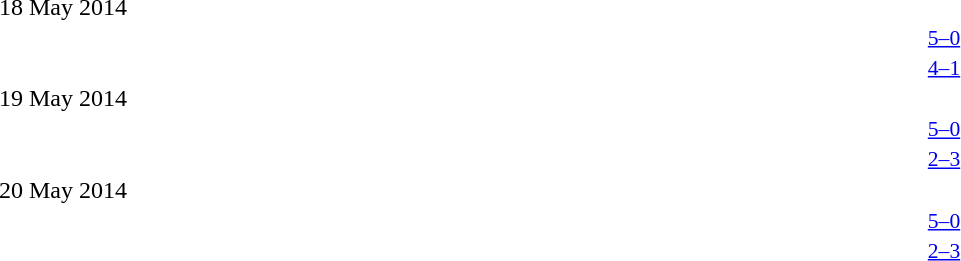<table style="width:100%;" cellspacing="1">
<tr>
<th width=25%></th>
<th width=10%></th>
<th width=25%></th>
</tr>
<tr>
<td colspan=3>18 May 2014</td>
</tr>
<tr style=font-size:90%>
<td align=right></td>
<td align=center><a href='#'>5–0</a></td>
<td></td>
</tr>
<tr style=font-size:90%>
<td align=right></td>
<td align=center><a href='#'>4–1</a></td>
<td></td>
</tr>
<tr>
<td colspan=3>19 May 2014</td>
</tr>
<tr style=font-size:90%>
<td align=right></td>
<td align=center><a href='#'>5–0</a></td>
<td></td>
</tr>
<tr style=font-size:90%>
<td align=right></td>
<td align=center><a href='#'>2–3</a></td>
<td></td>
</tr>
<tr>
<td colspan=3>20 May 2014</td>
</tr>
<tr style=font-size:90%>
<td align=right></td>
<td align=center><a href='#'>5–0</a></td>
<td></td>
</tr>
<tr style=font-size:90%>
<td align=right></td>
<td align=center><a href='#'>2–3</a></td>
<td></td>
</tr>
</table>
